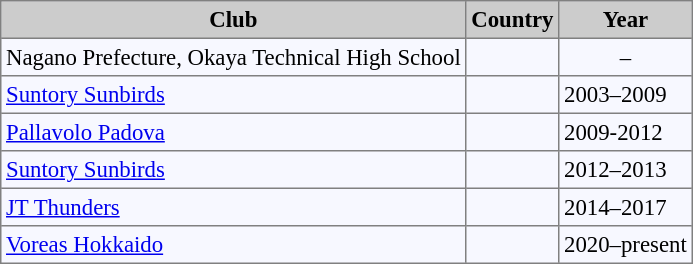<table bgcolor="#f7f8ff" cellpadding="3" cellspacing="0" border="1" style="font-size: 95%; border: gray solid 1px; border-collapse: collapse;">
<tr bgcolor="#CCCCCC">
<td align="center"><strong>Club</strong></td>
<td align="center"><strong>Country</strong></td>
<td align="center"><strong>Year</strong></td>
</tr>
<tr align=left>
<td>Nagano Prefecture, Okaya Technical High School</td>
<td></td>
<td align="center">–</td>
</tr>
<tr>
<td><a href='#'>Suntory Sunbirds</a></td>
<td></td>
<td>2003–2009</td>
</tr>
<tr>
<td><a href='#'>Pallavolo Padova</a></td>
<td></td>
<td>2009-2012</td>
</tr>
<tr>
<td><a href='#'>Suntory Sunbirds</a></td>
<td></td>
<td>2012–2013</td>
</tr>
<tr>
<td><a href='#'>JT Thunders</a></td>
<td></td>
<td>2014–2017</td>
</tr>
<tr>
<td><a href='#'>Voreas Hokkaido</a></td>
<td></td>
<td>2020–present</td>
</tr>
</table>
